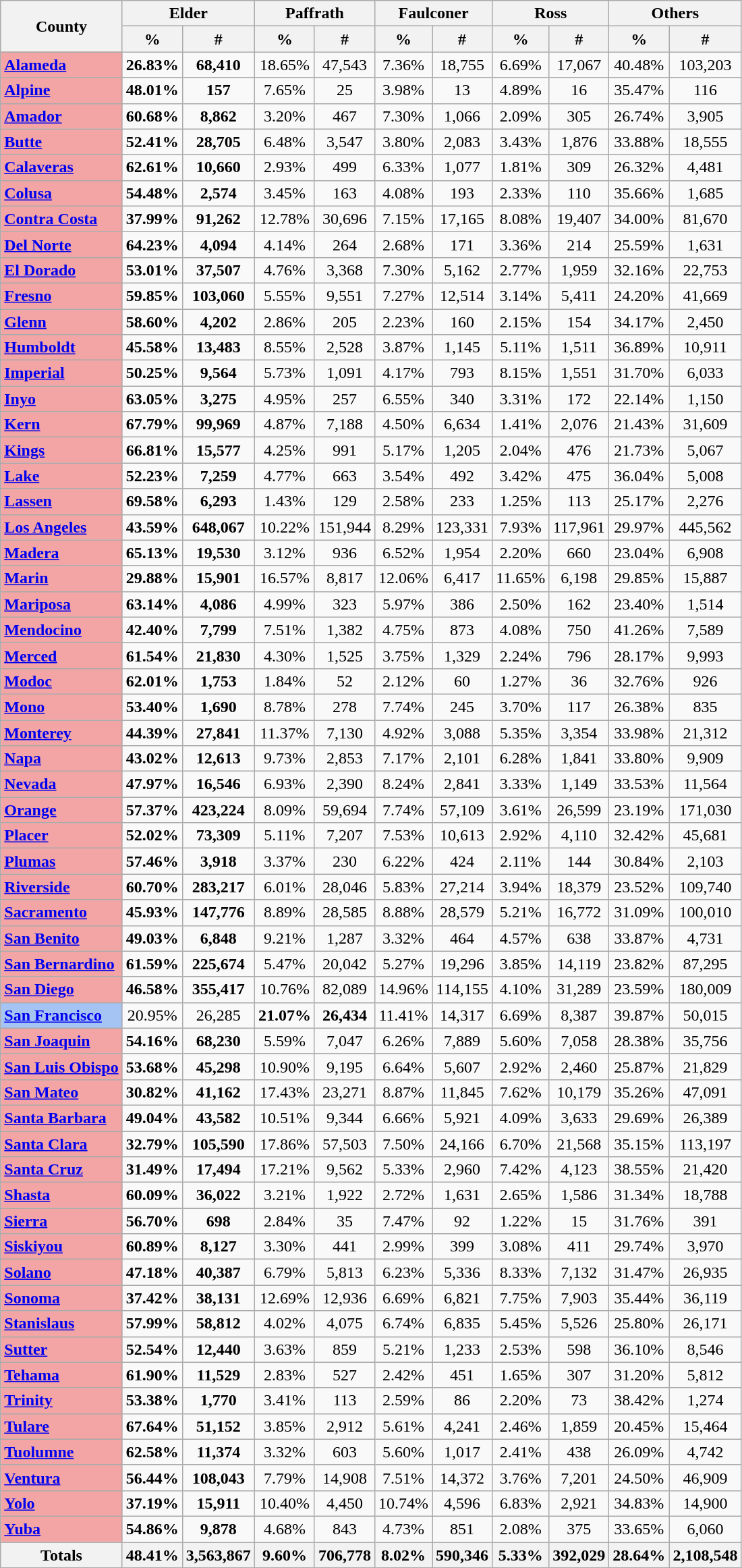<table class="wikitable sortable">
<tr>
<th rowspan="2"  colspan="1">County</th>
<th colspan="2">Elder</th>
<th colspan="2">Paffrath</th>
<th colspan="2">Faulconer</th>
<th colspan="2">Ross</th>
<th colspan="2">Others</th>
</tr>
<tr>
<th>%</th>
<th>#</th>
<th>%</th>
<th>#</th>
<th>%</th>
<th>#</th>
<th>%</th>
<th>#</th>
<th>%</th>
<th>#</th>
</tr>
<tr>
<td style="background:#f3a5a5;"><strong><a href='#'>Alameda</a></strong></td>
<td align=center><strong>26.83%</strong></td>
<td align=center><strong>68,410</strong></td>
<td align="center">18.65%</td>
<td align="center">47,543</td>
<td align="center">7.36%</td>
<td align="center">18,755</td>
<td align="center">6.69%</td>
<td align="center">17,067</td>
<td align="center">40.48%</td>
<td align="center">103,203</td>
</tr>
<tr>
<td style="background:#f3a5a5;"><strong><a href='#'>Alpine</a></strong></td>
<td align=center><strong>48.01%</strong></td>
<td align=center><strong>157</strong></td>
<td align="center">7.65%</td>
<td align="center">25</td>
<td align="center">3.98%</td>
<td align="center">13</td>
<td align="center">4.89%</td>
<td align="center">16</td>
<td align="center">35.47%</td>
<td align="center">116</td>
</tr>
<tr>
<td style="background:#f3a5a5;"><strong><a href='#'>Amador</a></strong></td>
<td align=center><strong>60.68%</strong></td>
<td align=center><strong>8,862</strong></td>
<td align="center">3.20%</td>
<td align="center">467</td>
<td align="center">7.30%</td>
<td align="center">1,066</td>
<td align="center">2.09%</td>
<td align="center">305</td>
<td align="center">26.74%</td>
<td align="center">3,905</td>
</tr>
<tr>
<td style="background:#f3a5a5;"><strong><a href='#'>Butte</a></strong></td>
<td align=center><strong>52.41%</strong></td>
<td align=center><strong>28,705</strong></td>
<td align="center">6.48%</td>
<td align="center">3,547</td>
<td align="center">3.80%</td>
<td align="center">2,083</td>
<td align="center">3.43%</td>
<td align="center">1,876</td>
<td align="center">33.88%</td>
<td align="center">18,555</td>
</tr>
<tr>
<td style="background:#f3a5a5;"><strong><a href='#'>Calaveras</a></strong></td>
<td align=center><strong>62.61%</strong></td>
<td align=center><strong>10,660</strong></td>
<td align="center">2.93%</td>
<td align="center">499</td>
<td align="center">6.33%</td>
<td align="center">1,077</td>
<td align="center">1.81%</td>
<td align="center">309</td>
<td align="center">26.32%</td>
<td align="center">4,481</td>
</tr>
<tr>
<td style="background:#f3a5a5;"><strong><a href='#'>Colusa</a></strong></td>
<td align=center><strong>54.48%</strong></td>
<td align=center><strong>2,574</strong></td>
<td align="center">3.45%</td>
<td align="center">163</td>
<td align="center">4.08%</td>
<td align="center">193</td>
<td align="center">2.33%</td>
<td align="center">110</td>
<td align="center">35.66%</td>
<td align="center">1,685</td>
</tr>
<tr>
<td style="background:#f3a5a5;"><strong><a href='#'>Contra Costa</a></strong></td>
<td align=center><strong>37.99%</strong></td>
<td align=center><strong>91,262</strong></td>
<td align="center">12.78%</td>
<td align="center">30,696</td>
<td align="center">7.15%</td>
<td align="center">17,165</td>
<td align="center">8.08%</td>
<td align="center">19,407</td>
<td align="center">34.00%</td>
<td align="center">81,670</td>
</tr>
<tr>
<td style="background:#f3a5a5;"><strong><a href='#'>Del Norte</a></strong></td>
<td align=center><strong>64.23%</strong></td>
<td align=center><strong>4,094</strong></td>
<td align="center">4.14%</td>
<td align="center">264</td>
<td align="center">2.68%</td>
<td align="center">171</td>
<td align="center">3.36%</td>
<td align="center">214</td>
<td align="center">25.59%</td>
<td align="center">1,631</td>
</tr>
<tr>
<td style="background:#f3a5a5;"><strong><a href='#'>El Dorado</a></strong></td>
<td align=center><strong>53.01%</strong></td>
<td align=center><strong>37,507</strong></td>
<td align="center">4.76%</td>
<td align="center">3,368</td>
<td align="center">7.30%</td>
<td align="center">5,162</td>
<td align="center">2.77%</td>
<td align="center">1,959</td>
<td align="center">32.16%</td>
<td align="center">22,753</td>
</tr>
<tr>
<td style="background:#f3a5a5;"><strong><a href='#'>Fresno</a></strong></td>
<td align=center><strong>59.85%</strong></td>
<td align=center><strong>103,060</strong></td>
<td align="center">5.55%</td>
<td align="center">9,551</td>
<td align="center">7.27%</td>
<td align="center">12,514</td>
<td align="center">3.14%</td>
<td align="center">5,411</td>
<td align="center">24.20%</td>
<td align="center">41,669</td>
</tr>
<tr>
<td style="background:#f3a5a5;"><strong><a href='#'>Glenn</a></strong></td>
<td align=center><strong>58.60%</strong></td>
<td align=center><strong>4,202</strong></td>
<td align="center">2.86%</td>
<td align="center">205</td>
<td align="center">2.23%</td>
<td align="center">160</td>
<td align="center">2.15%</td>
<td align="center">154</td>
<td align="center">34.17%</td>
<td align="center">2,450</td>
</tr>
<tr>
<td style="background:#f3a5a5;"><strong><a href='#'>Humboldt</a></strong></td>
<td align=center><strong>45.58%</strong></td>
<td align=center><strong>13,483</strong></td>
<td align="center">8.55%</td>
<td align="center">2,528</td>
<td align="center">3.87%</td>
<td align="center">1,145</td>
<td align="center">5.11%</td>
<td align="center">1,511</td>
<td align="center">36.89%</td>
<td align="center">10,911</td>
</tr>
<tr>
<td style="background:#f3a5a5;"><strong><a href='#'>Imperial</a></strong></td>
<td align=center><strong>50.25%</strong></td>
<td align=center><strong>9,564</strong></td>
<td align="center">5.73%</td>
<td align="center">1,091</td>
<td align="center">4.17%</td>
<td align="center">793</td>
<td align="center">8.15%</td>
<td align="center">1,551</td>
<td align="center">31.70%</td>
<td align="center">6,033</td>
</tr>
<tr>
<td style="background:#f3a5a5;"><strong><a href='#'>Inyo</a></strong></td>
<td align=center><strong>63.05%</strong></td>
<td align=center><strong>3,275</strong></td>
<td align="center">4.95%</td>
<td align="center">257</td>
<td align="center">6.55%</td>
<td align="center">340</td>
<td align="center">3.31%</td>
<td align="center">172</td>
<td align="center">22.14%</td>
<td align="center">1,150</td>
</tr>
<tr>
<td style="background:#f3a5a5;"><strong><a href='#'>Kern</a></strong></td>
<td align=center><strong>67.79%</strong></td>
<td align=center><strong>99,969</strong></td>
<td align="center">4.87%</td>
<td align="center">7,188</td>
<td align="center">4.50%</td>
<td align="center">6,634</td>
<td align="center">1.41%</td>
<td align="center">2,076</td>
<td align="center">21.43%</td>
<td align="center">31,609</td>
</tr>
<tr>
<td style="background:#f3a5a5;"><strong><a href='#'>Kings</a></strong></td>
<td align=center><strong>66.81%</strong></td>
<td align=center><strong>15,577</strong></td>
<td align="center">4.25%</td>
<td align="center">991</td>
<td align="center">5.17%</td>
<td align="center">1,205</td>
<td align="center">2.04%</td>
<td align="center">476</td>
<td align="center">21.73%</td>
<td align="center">5,067</td>
</tr>
<tr>
<td style="background:#f3a5a5;"><strong><a href='#'>Lake</a></strong></td>
<td align=center><strong>52.23%</strong></td>
<td align=center><strong>7,259</strong></td>
<td align="center">4.77%</td>
<td align="center">663</td>
<td align="center">3.54%</td>
<td align="center">492</td>
<td align="center">3.42%</td>
<td align="center">475</td>
<td align="center">36.04%</td>
<td align="center">5,008</td>
</tr>
<tr>
<td style="background:#f3a5a5;"><strong><a href='#'>Lassen</a></strong></td>
<td align=center><strong>69.58%</strong></td>
<td align=center><strong>6,293</strong></td>
<td align="center">1.43%</td>
<td align="center">129</td>
<td align="center">2.58%</td>
<td align="center">233</td>
<td align="center">1.25%</td>
<td align="center">113</td>
<td align="center">25.17%</td>
<td align="center">2,276</td>
</tr>
<tr>
<td style="background:#f3a5a5;"><strong><a href='#'>Los Angeles</a></strong></td>
<td align=center><strong>43.59%</strong></td>
<td align=center><strong>648,067</strong></td>
<td align="center">10.22%</td>
<td align="center">151,944</td>
<td align="center">8.29%</td>
<td align="center">123,331</td>
<td align="center">7.93%</td>
<td align="center">117,961</td>
<td align="center">29.97%</td>
<td align="center">445,562</td>
</tr>
<tr>
<td style="background:#f3a5a5;"><strong><a href='#'>Madera</a></strong></td>
<td align=center><strong>65.13%</strong></td>
<td align=center><strong>19,530</strong></td>
<td align="center">3.12%</td>
<td align="center">936</td>
<td align="center">6.52%</td>
<td align="center">1,954</td>
<td align="center">2.20%</td>
<td align="center">660</td>
<td align="center">23.04%</td>
<td align="center">6,908</td>
</tr>
<tr>
<td style="background:#f3a5a5;"><strong><a href='#'>Marin</a></strong></td>
<td align=center><strong>29.88%</strong></td>
<td align=center><strong>15,901</strong></td>
<td align="center">16.57%</td>
<td align="center">8,817</td>
<td align="center">12.06%</td>
<td align="center">6,417</td>
<td align="center">11.65%</td>
<td align="center">6,198</td>
<td align="center">29.85%</td>
<td align="center">15,887</td>
</tr>
<tr>
<td style="background:#f3a5a5;"><strong><a href='#'>Mariposa</a></strong></td>
<td align=center><strong>63.14%</strong></td>
<td align=center><strong>4,086</strong></td>
<td align="center">4.99%</td>
<td align="center">323</td>
<td align="center">5.97%</td>
<td align="center">386</td>
<td align="center">2.50%</td>
<td align="center">162</td>
<td align="center">23.40%</td>
<td align="center">1,514</td>
</tr>
<tr>
<td style="background:#f3a5a5;"><strong><a href='#'>Mendocino</a></strong></td>
<td align=center><strong>42.40%</strong></td>
<td align=center><strong>7,799</strong></td>
<td align="center">7.51%</td>
<td align="center">1,382</td>
<td align="center">4.75%</td>
<td align="center">873</td>
<td align="center">4.08%</td>
<td align="center">750</td>
<td align="center">41.26%</td>
<td align="center">7,589</td>
</tr>
<tr>
<td style="background:#f3a5a5;"><strong><a href='#'>Merced</a></strong></td>
<td align=center><strong>61.54%</strong></td>
<td align=center><strong>21,830</strong></td>
<td align="center">4.30%</td>
<td align="center">1,525</td>
<td align="center">3.75%</td>
<td align="center">1,329</td>
<td align="center">2.24%</td>
<td align="center">796</td>
<td align="center">28.17%</td>
<td align="center">9,993</td>
</tr>
<tr>
<td style="background:#f3a5a5;"><strong><a href='#'>Modoc</a></strong></td>
<td align=center><strong>62.01%</strong></td>
<td align=center><strong>1,753</strong></td>
<td align="center">1.84%</td>
<td align="center">52</td>
<td align="center">2.12%</td>
<td align="center">60</td>
<td align="center">1.27%</td>
<td align="center">36</td>
<td align="center">32.76%</td>
<td align="center">926</td>
</tr>
<tr>
<td style="background:#f3a5a5;"><strong><a href='#'>Mono</a></strong></td>
<td align=center><strong>53.40%</strong></td>
<td align=center><strong>1,690</strong></td>
<td align="center">8.78%</td>
<td align="center">278</td>
<td align="center">7.74%</td>
<td align="center">245</td>
<td align="center">3.70%</td>
<td align="center">117</td>
<td align="center">26.38%</td>
<td align="center">835</td>
</tr>
<tr>
<td style="background:#f3a5a5;"><strong><a href='#'>Monterey</a></strong></td>
<td align=center><strong>44.39%</strong></td>
<td align=center><strong>27,841</strong></td>
<td align="center">11.37%</td>
<td align="center">7,130</td>
<td align="center">4.92%</td>
<td align="center">3,088</td>
<td align="center">5.35%</td>
<td align="center">3,354</td>
<td align="center">33.98%</td>
<td align="center">21,312</td>
</tr>
<tr>
<td style="background:#f3a5a5;"><strong><a href='#'>Napa</a></strong></td>
<td align=center><strong>43.02%</strong></td>
<td align=center><strong>12,613</strong></td>
<td align="center">9.73%</td>
<td align="center">2,853</td>
<td align="center">7.17%</td>
<td align="center">2,101</td>
<td align="center">6.28%</td>
<td align="center">1,841</td>
<td align="center">33.80%</td>
<td align="center">9,909</td>
</tr>
<tr>
<td style="background:#f3a5a5;"><strong><a href='#'>Nevada</a></strong></td>
<td align=center><strong>47.97%</strong></td>
<td align=center><strong>16,546</strong></td>
<td align="center">6.93%</td>
<td align="center">2,390</td>
<td align="center">8.24%</td>
<td align="center">2,841</td>
<td align="center">3.33%</td>
<td align="center">1,149</td>
<td align="center">33.53%</td>
<td align="center">11,564</td>
</tr>
<tr>
<td style="background:#f3a5a5;"><strong><a href='#'>Orange</a></strong></td>
<td align=center><strong>57.37%</strong></td>
<td align=center><strong>423,224</strong></td>
<td align="center">8.09%</td>
<td align="center">59,694</td>
<td align="center">7.74%</td>
<td align="center">57,109</td>
<td align="center">3.61%</td>
<td align="center">26,599</td>
<td align="center">23.19%</td>
<td align="center">171,030</td>
</tr>
<tr>
<td style="background:#f3a5a5;"><strong><a href='#'>Placer</a></strong></td>
<td align=center><strong>52.02%</strong></td>
<td align=center><strong>73,309</strong></td>
<td align="center">5.11%</td>
<td align="center">7,207</td>
<td align="center">7.53%</td>
<td align="center">10,613</td>
<td align="center">2.92%</td>
<td align="center">4,110</td>
<td align="center">32.42%</td>
<td align="center">45,681</td>
</tr>
<tr>
<td style="background:#f3a5a5;"><strong><a href='#'>Plumas</a></strong></td>
<td align=center><strong>57.46%</strong></td>
<td align=center><strong>3,918</strong></td>
<td align="center">3.37%</td>
<td align="center">230</td>
<td align="center">6.22%</td>
<td align="center">424</td>
<td align="center">2.11%</td>
<td align="center">144</td>
<td align="center">30.84%</td>
<td align="center">2,103</td>
</tr>
<tr>
<td style="background:#f3a5a5;"><strong><a href='#'>Riverside</a></strong></td>
<td align=center><strong>60.70%</strong></td>
<td align=center><strong>283,217</strong></td>
<td align="center">6.01%</td>
<td align="center">28,046</td>
<td align="center">5.83%</td>
<td align="center">27,214</td>
<td align="center">3.94%</td>
<td align="center">18,379</td>
<td align="center">23.52%</td>
<td align="center">109,740</td>
</tr>
<tr>
<td style="background:#f3a5a5;"><strong><a href='#'>Sacramento</a></strong></td>
<td align=center><strong>45.93%</strong></td>
<td align=center><strong>147,776</strong></td>
<td align="center">8.89%</td>
<td align="center">28,585</td>
<td align="center">8.88%</td>
<td align="center">28,579</td>
<td align="center">5.21%</td>
<td align="center">16,772</td>
<td align="center">31.09%</td>
<td align="center">100,010</td>
</tr>
<tr>
<td style="background:#f3a5a5;"><strong><a href='#'>San Benito</a></strong></td>
<td align=center><strong>49.03%</strong></td>
<td align=center><strong>6,848</strong></td>
<td align="center">9.21%</td>
<td align="center">1,287</td>
<td align="center">3.32%</td>
<td align="center">464</td>
<td align="center">4.57%</td>
<td align="center">638</td>
<td align="center">33.87%</td>
<td align="center">4,731</td>
</tr>
<tr>
<td style="background:#f3a5a5;"><strong><a href='#'>San Bernardino</a></strong></td>
<td align=center><strong>61.59%</strong></td>
<td align=center><strong>225,674</strong></td>
<td align="center">5.47%</td>
<td align="center">20,042</td>
<td align="center">5.27%</td>
<td align="center">19,296</td>
<td align="center">3.85%</td>
<td align="center">14,119</td>
<td align="center">23.82%</td>
<td align="center">87,295</td>
</tr>
<tr>
<td style="background:#f3a5a5;"><strong><a href='#'>San Diego</a></strong></td>
<td align=center><strong>46.58%</strong></td>
<td align=center><strong>355,417</strong></td>
<td align="center">10.76%</td>
<td align="center">82,089</td>
<td align="center">14.96%</td>
<td align="center">114,155</td>
<td align="center">4.10%</td>
<td align="center">31,289</td>
<td align="center">23.59%</td>
<td align="center">180,009</td>
</tr>
<tr>
<td style="background:#a5c4f3;"><strong><a href='#'>San Francisco</a></strong></td>
<td align=center>20.95%</td>
<td align="center">26,285</td>
<td align="center"><strong>21.07%</strong></td>
<td align=center><strong>26,434</strong></td>
<td align="center">11.41%</td>
<td align="center">14,317</td>
<td align="center">6.69%</td>
<td align="center">8,387</td>
<td align="center">39.87%</td>
<td align="center">50,015</td>
</tr>
<tr>
<td style="background:#f3a5a5;"><strong><a href='#'>San Joaquin</a></strong></td>
<td align=center><strong>54.16%</strong></td>
<td align=center><strong>68,230</strong></td>
<td align="center">5.59%</td>
<td align="center">7,047</td>
<td align="center">6.26%</td>
<td align="center">7,889</td>
<td align="center">5.60%</td>
<td align="center">7,058</td>
<td align="center">28.38%</td>
<td align="center">35,756</td>
</tr>
<tr>
<td style="background:#f3a5a5;"><strong><a href='#'>San Luis Obispo</a></strong></td>
<td align=center><strong>53.68%</strong></td>
<td align=center><strong>45,298</strong></td>
<td align="center">10.90%</td>
<td align="center">9,195</td>
<td align="center">6.64%</td>
<td align="center">5,607</td>
<td align="center">2.92%</td>
<td align="center">2,460</td>
<td align="center">25.87%</td>
<td align="center">21,829</td>
</tr>
<tr>
<td style="background:#f3a5a5;"><strong><a href='#'>San Mateo</a></strong></td>
<td align=center><strong>30.82%</strong></td>
<td align=center><strong>41,162</strong></td>
<td align="center">17.43%</td>
<td align="center">23,271</td>
<td align="center">8.87%</td>
<td align="center">11,845</td>
<td align="center">7.62%</td>
<td align="center">10,179</td>
<td align="center">35.26%</td>
<td align="center">47,091</td>
</tr>
<tr>
<td style="background:#f3a5a5;"><strong><a href='#'>Santa Barbara</a></strong></td>
<td align=center><strong>49.04%</strong></td>
<td align=center><strong>43,582</strong></td>
<td align="center">10.51%</td>
<td align="center">9,344</td>
<td align="center">6.66%</td>
<td align="center">5,921</td>
<td align="center">4.09%</td>
<td align="center">3,633</td>
<td align="center">29.69%</td>
<td align="center">26,389</td>
</tr>
<tr>
<td style="background:#f3a5a5;"><strong><a href='#'>Santa Clara</a></strong></td>
<td align=center><strong>32.79%</strong></td>
<td align=center><strong>105,590</strong></td>
<td align="center">17.86%</td>
<td align="center">57,503</td>
<td align="center">7.50%</td>
<td align="center">24,166</td>
<td align="center">6.70%</td>
<td align="center">21,568</td>
<td align="center">35.15%</td>
<td align="center">113,197</td>
</tr>
<tr>
<td style="background:#f3a5a5;"><strong><a href='#'>Santa Cruz</a></strong></td>
<td align=center><strong>31.49%</strong></td>
<td align=center><strong>17,494</strong></td>
<td align="center">17.21%</td>
<td align="center">9,562</td>
<td align="center">5.33%</td>
<td align="center">2,960</td>
<td align="center">7.42%</td>
<td align="center">4,123</td>
<td align="center">38.55%</td>
<td align="center">21,420</td>
</tr>
<tr>
<td style="background:#f3a5a5;"><strong><a href='#'>Shasta</a></strong></td>
<td align=center><strong>60.09%</strong></td>
<td align=center><strong>36,022</strong></td>
<td align="center">3.21%</td>
<td align="center">1,922</td>
<td align="center">2.72%</td>
<td align="center">1,631</td>
<td align="center">2.65%</td>
<td align="center">1,586</td>
<td align="center">31.34%</td>
<td align="center">18,788</td>
</tr>
<tr>
<td style="background:#f3a5a5;"><strong><a href='#'>Sierra</a></strong></td>
<td align=center><strong>56.70%</strong></td>
<td align=center><strong>698</strong></td>
<td align="center">2.84%</td>
<td align="center">35</td>
<td align="center">7.47%</td>
<td align="center">92</td>
<td align="center">1.22%</td>
<td align="center">15</td>
<td align="center">31.76%</td>
<td align="center">391</td>
</tr>
<tr>
<td style="background:#f3a5a5;"><strong><a href='#'>Siskiyou</a></strong></td>
<td align=center><strong>60.89%</strong></td>
<td align=center><strong>8,127</strong></td>
<td align="center">3.30%</td>
<td align="center">441</td>
<td align="center">2.99%</td>
<td align="center">399</td>
<td align="center">3.08%</td>
<td align="center">411</td>
<td align="center">29.74%</td>
<td align="center">3,970</td>
</tr>
<tr>
<td style="background:#f3a5a5;"><strong><a href='#'>Solano</a></strong></td>
<td align=center><strong>47.18%</strong></td>
<td align=center><strong>40,387</strong></td>
<td align="center">6.79%</td>
<td align="center">5,813</td>
<td align="center">6.23%</td>
<td align="center">5,336</td>
<td align="center">8.33%</td>
<td align="center">7,132</td>
<td align="center">31.47%</td>
<td align="center">26,935</td>
</tr>
<tr>
<td style="background:#f3a5a5;"><strong><a href='#'>Sonoma</a></strong></td>
<td align=center><strong>37.42%</strong></td>
<td align=center><strong>38,131</strong></td>
<td align="center">12.69%</td>
<td align="center">12,936</td>
<td align="center">6.69%</td>
<td align="center">6,821</td>
<td align="center">7.75%</td>
<td align="center">7,903</td>
<td align="center">35.44%</td>
<td align="center">36,119</td>
</tr>
<tr>
<td style="background:#f3a5a5;"><strong><a href='#'>Stanislaus</a></strong></td>
<td align=center><strong>57.99%</strong></td>
<td align=center><strong>58,812</strong></td>
<td align="center">4.02%</td>
<td align="center">4,075</td>
<td align="center">6.74%</td>
<td align="center">6,835</td>
<td align="center">5.45%</td>
<td align="center">5,526</td>
<td align="center">25.80%</td>
<td align="center">26,171</td>
</tr>
<tr>
<td style="background:#f3a5a5;"><strong><a href='#'>Sutter</a></strong></td>
<td align=center><strong>52.54%</strong></td>
<td align=center><strong>12,440</strong></td>
<td align="center">3.63%</td>
<td align="center">859</td>
<td align="center">5.21%</td>
<td align="center">1,233</td>
<td align="center">2.53%</td>
<td align="center">598</td>
<td align="center">36.10%</td>
<td align="center">8,546</td>
</tr>
<tr>
<td style="background:#f3a5a5;"><strong><a href='#'>Tehama</a></strong></td>
<td align=center><strong>61.90%</strong></td>
<td align=center><strong>11,529</strong></td>
<td align="center">2.83%</td>
<td align="center">527</td>
<td align="center">2.42%</td>
<td align="center">451</td>
<td align="center">1.65%</td>
<td align="center">307</td>
<td align="center">31.20%</td>
<td align="center">5,812</td>
</tr>
<tr>
<td style="background:#f3a5a5;"><strong><a href='#'>Trinity</a></strong></td>
<td align=center><strong>53.38%</strong></td>
<td align=center><strong>1,770</strong></td>
<td align="center">3.41%</td>
<td align="center">113</td>
<td align="center">2.59%</td>
<td align="center">86</td>
<td align="center">2.20%</td>
<td align="center">73</td>
<td align="center">38.42%</td>
<td align="center">1,274</td>
</tr>
<tr>
<td style="background:#f3a5a5;"><strong><a href='#'>Tulare</a></strong></td>
<td align=center><strong>67.64%</strong></td>
<td align=center><strong>51,152</strong></td>
<td align="center">3.85%</td>
<td align="center">2,912</td>
<td align="center">5.61%</td>
<td align="center">4,241</td>
<td align="center">2.46%</td>
<td align="center">1,859</td>
<td align="center">20.45%</td>
<td align="center">15,464</td>
</tr>
<tr>
<td style="background:#f3a5a5;"><strong><a href='#'>Tuolumne</a></strong></td>
<td align=center><strong>62.58%</strong></td>
<td align=center><strong>11,374</strong></td>
<td align="center">3.32%</td>
<td align="center">603</td>
<td align="center">5.60%</td>
<td align="center">1,017</td>
<td align="center">2.41%</td>
<td align="center">438</td>
<td align="center">26.09%</td>
<td align="center">4,742</td>
</tr>
<tr>
<td style="background:#f3a5a5;"><strong><a href='#'>Ventura</a></strong></td>
<td align=center><strong>56.44%</strong></td>
<td align=center><strong>108,043</strong></td>
<td align="center">7.79%</td>
<td align="center">14,908</td>
<td align="center">7.51%</td>
<td align="center">14,372</td>
<td align="center">3.76%</td>
<td align="center">7,201</td>
<td align="center">24.50%</td>
<td align="center">46,909</td>
</tr>
<tr>
<td style="background:#f3a5a5;"><strong><a href='#'>Yolo</a></strong></td>
<td align=center><strong>37.19%</strong></td>
<td align=center><strong>15,911</strong></td>
<td align="center">10.40%</td>
<td align="center">4,450</td>
<td align="center">10.74%</td>
<td align="center">4,596</td>
<td align="center">6.83%</td>
<td align="center">2,921</td>
<td align="center">34.83%</td>
<td align="center">14,900</td>
</tr>
<tr>
<td style="background:#f3a5a5;"><strong><a href='#'>Yuba</a></strong></td>
<td align=center><strong>54.86%</strong></td>
<td align=center><strong>9,878</strong></td>
<td align="center">4.68%</td>
<td align="center">843</td>
<td align="center">4.73%</td>
<td align="center">851</td>
<td align="center">2.08%</td>
<td align="center">375</td>
<td align="center">33.65%</td>
<td align="center">6,060</td>
</tr>
<tr>
<th>Totals</th>
<th>48.41%</th>
<th><strong>3,563,867</strong></th>
<th>9.60%</th>
<th><strong>706,778</strong></th>
<th>8.02%</th>
<th><strong>590,346</strong></th>
<th>5.33%</th>
<th><strong>392,029</strong></th>
<th>28.64%</th>
<th><strong>2,108,548</strong></th>
</tr>
</table>
